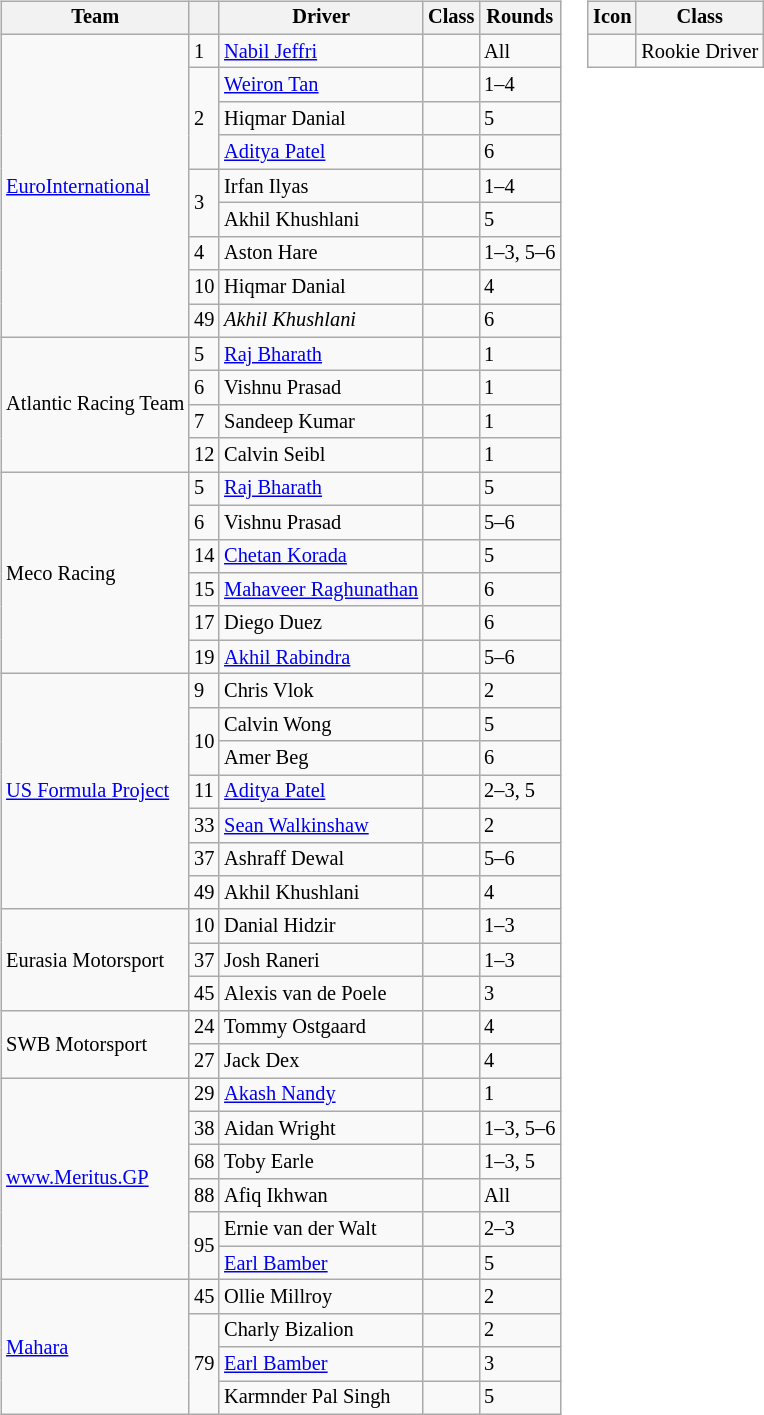<table>
<tr>
<td><br><table class="wikitable" style="font-size: 85%;">
<tr>
<th>Team</th>
<th></th>
<th>Driver</th>
<th>Class</th>
<th>Rounds</th>
</tr>
<tr>
<td rowspan=9> <a href='#'>EuroInternational</a></td>
<td>1</td>
<td> <a href='#'>Nabil Jeffri</a></td>
<td></td>
<td>All</td>
</tr>
<tr>
<td rowspan=3>2</td>
<td> <a href='#'>Weiron Tan</a></td>
<td></td>
<td>1–4</td>
</tr>
<tr>
<td> Hiqmar Danial</td>
<td></td>
<td>5</td>
</tr>
<tr>
<td> <a href='#'>Aditya Patel</a></td>
<td></td>
<td>6</td>
</tr>
<tr>
<td rowspan=2>3</td>
<td> Irfan Ilyas</td>
<td></td>
<td>1–4</td>
</tr>
<tr>
<td> Akhil Khushlani</td>
<td></td>
<td>5</td>
</tr>
<tr>
<td>4</td>
<td> Aston Hare</td>
<td align=center></td>
<td>1–3, 5–6</td>
</tr>
<tr>
<td>10</td>
<td> Hiqmar Danial</td>
<td></td>
<td>4</td>
</tr>
<tr>
<td>49</td>
<td> <em>Akhil Khushlani</em></td>
<td></td>
<td>6</td>
</tr>
<tr>
<td rowspan=4> Atlantic Racing Team</td>
<td>5</td>
<td> <a href='#'>Raj Bharath</a></td>
<td></td>
<td>1</td>
</tr>
<tr>
<td>6</td>
<td> Vishnu Prasad</td>
<td></td>
<td>1</td>
</tr>
<tr>
<td>7</td>
<td> Sandeep Kumar</td>
<td></td>
<td>1</td>
</tr>
<tr>
<td>12</td>
<td> Calvin Seibl</td>
<td></td>
<td>1</td>
</tr>
<tr>
<td rowspan=6> Meco Racing</td>
<td>5</td>
<td> <a href='#'>Raj Bharath</a></td>
<td></td>
<td>5</td>
</tr>
<tr>
<td>6</td>
<td> Vishnu Prasad</td>
<td></td>
<td>5–6</td>
</tr>
<tr>
<td>14</td>
<td> <a href='#'>Chetan Korada</a></td>
<td></td>
<td>5</td>
</tr>
<tr>
<td>15</td>
<td> <a href='#'>Mahaveer Raghunathan</a></td>
<td></td>
<td>6</td>
</tr>
<tr>
<td>17</td>
<td> Diego Duez</td>
<td></td>
<td>6</td>
</tr>
<tr>
<td>19</td>
<td> <a href='#'>Akhil Rabindra</a></td>
<td></td>
<td>5–6</td>
</tr>
<tr>
<td rowspan=7> <a href='#'>US Formula Project</a></td>
<td>9</td>
<td> Chris Vlok</td>
<td></td>
<td>2</td>
</tr>
<tr>
<td rowspan=2>10</td>
<td> Calvin Wong</td>
<td></td>
<td>5</td>
</tr>
<tr>
<td> Amer Beg</td>
<td></td>
<td>6</td>
</tr>
<tr>
<td>11</td>
<td> <a href='#'>Aditya Patel</a></td>
<td></td>
<td>2–3, 5</td>
</tr>
<tr>
<td>33</td>
<td> <a href='#'>Sean Walkinshaw</a></td>
<td></td>
<td>2</td>
</tr>
<tr>
<td>37</td>
<td> Ashraff Dewal</td>
<td></td>
<td>5–6</td>
</tr>
<tr>
<td>49</td>
<td> Akhil Khushlani</td>
<td></td>
<td>4</td>
</tr>
<tr>
<td rowspan=3> Eurasia Motorsport</td>
<td>10</td>
<td> Danial Hidzir</td>
<td></td>
<td>1–3</td>
</tr>
<tr>
<td>37</td>
<td> Josh Raneri</td>
<td align=center></td>
<td>1–3</td>
</tr>
<tr>
<td>45</td>
<td> Alexis van de Poele</td>
<td></td>
<td>3</td>
</tr>
<tr>
<td rowspan=2> SWB Motorsport</td>
<td>24</td>
<td> Tommy Ostgaard</td>
<td></td>
<td>4</td>
</tr>
<tr>
<td>27</td>
<td> Jack Dex</td>
<td></td>
<td>4</td>
</tr>
<tr>
<td rowspan=6> <a href='#'>www.Meritus.GP</a></td>
<td>29</td>
<td> <a href='#'>Akash Nandy</a></td>
<td></td>
<td>1</td>
</tr>
<tr>
<td>38</td>
<td> Aidan Wright</td>
<td align=center></td>
<td>1–3, 5–6</td>
</tr>
<tr>
<td>68</td>
<td> Toby Earle</td>
<td align=center></td>
<td>1–3, 5</td>
</tr>
<tr>
<td>88</td>
<td> Afiq Ikhwan</td>
<td></td>
<td>All</td>
</tr>
<tr>
<td rowspan=2>95</td>
<td> Ernie van der Walt</td>
<td></td>
<td>2–3</td>
</tr>
<tr>
<td> <a href='#'>Earl Bamber</a></td>
<td></td>
<td>5</td>
</tr>
<tr>
<td rowspan=4> <a href='#'>Mahara</a></td>
<td>45</td>
<td> Ollie Millroy</td>
<td></td>
<td>2</td>
</tr>
<tr>
<td rowspan=3>79</td>
<td> Charly Bizalion</td>
<td></td>
<td>2</td>
</tr>
<tr>
<td> <a href='#'>Earl Bamber</a></td>
<td></td>
<td>3</td>
</tr>
<tr>
<td> Karmnder Pal Singh</td>
<td></td>
<td>5</td>
</tr>
</table>
</td>
<td valign="top"><br><table class="wikitable" style="font-size: 85%;">
<tr>
<th>Icon</th>
<th>Class</th>
</tr>
<tr>
<td align=center></td>
<td>Rookie Driver</td>
</tr>
</table>
</td>
</tr>
</table>
